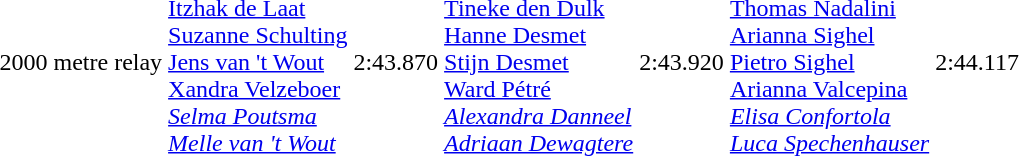<table>
<tr>
<td>2000 metre relay</td>
<td><br><a href='#'>Itzhak de Laat</a><br><a href='#'>Suzanne Schulting</a><br><a href='#'>Jens van 't Wout</a><br><a href='#'>Xandra Velzeboer</a><br><em><a href='#'>Selma Poutsma</a><br><a href='#'>Melle van 't Wout</a></em></td>
<td>2:43.870</td>
<td><br><a href='#'>Tineke den Dulk</a><br><a href='#'>Hanne Desmet</a><br><a href='#'>Stijn Desmet</a><br><a href='#'>Ward Pétré</a><br><em><a href='#'>Alexandra Danneel</a><br><a href='#'>Adriaan Dewagtere</a></em></td>
<td>2:43.920</td>
<td><br><a href='#'>Thomas Nadalini</a><br><a href='#'>Arianna Sighel</a><br><a href='#'>Pietro Sighel</a><br><a href='#'>Arianna Valcepina</a><br><em><a href='#'>Elisa Confortola</a><br><a href='#'>Luca Spechenhauser</a></em></td>
<td>2:44.117</td>
</tr>
</table>
